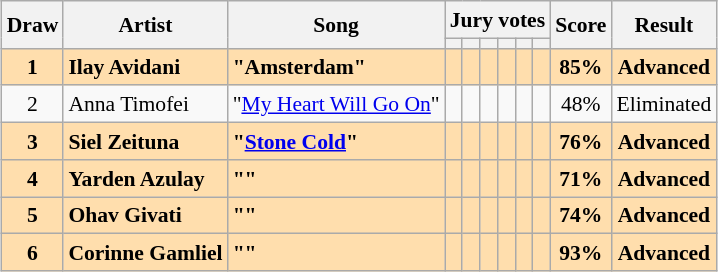<table class="sortable wikitable" style="margin: 1em auto 1em auto; text-align:center; font-size:90%; line-height:18px;">
<tr>
<th rowspan="2">Draw</th>
<th rowspan="2">Artist</th>
<th rowspan="2">Song</th>
<th colspan="6" class="unsortable">Jury votes</th>
<th rowspan="2">Score</th>
<th rowspan="2">Result</th>
</tr>
<tr>
<th class="unsortable"></th>
<th class="unsortable"></th>
<th class="unsortable"></th>
<th class="unsortable"></th>
<th class="unsortable"></th>
<th class="unsortable"></th>
</tr>
<tr style="font-weight:bold; background:navajowhite;">
<td>1</td>
<td align="left">Ilay Avidani</td>
<td align="left">"Amsterdam"</td>
<td></td>
<td></td>
<td></td>
<td></td>
<td></td>
<td></td>
<td>85%</td>
<td>Advanced</td>
</tr>
<tr>
<td>2</td>
<td align="left">Anna Timofei</td>
<td align="left">"<a href='#'>My Heart Will Go On</a>"</td>
<td></td>
<td></td>
<td></td>
<td></td>
<td></td>
<td></td>
<td>48%</td>
<td>Eliminated</td>
</tr>
<tr style="font-weight:bold; background:navajowhite;">
<td>3</td>
<td align="left">Siel Zeituna</td>
<td align="left">"<a href='#'>Stone Cold</a>"</td>
<td></td>
<td></td>
<td></td>
<td></td>
<td></td>
<td></td>
<td>76%</td>
<td>Advanced</td>
</tr>
<tr style="font-weight:bold; background:navajowhite;">
<td>4</td>
<td align="left">Yarden Azulay</td>
<td align="left">""</td>
<td></td>
<td></td>
<td></td>
<td></td>
<td></td>
<td></td>
<td>71%</td>
<td>Advanced</td>
</tr>
<tr style="font-weight:bold; background:navajowhite;">
<td>5</td>
<td align="left">Ohav Givati</td>
<td align="left">""</td>
<td></td>
<td></td>
<td></td>
<td></td>
<td></td>
<td></td>
<td>74%</td>
<td>Advanced</td>
</tr>
<tr style="font-weight:bold; background:navajowhite;">
<td>6</td>
<td align="left">Corinne Gamliel</td>
<td align="left">""</td>
<td></td>
<td></td>
<td></td>
<td></td>
<td></td>
<td></td>
<td>93%</td>
<td>Advanced</td>
</tr>
</table>
